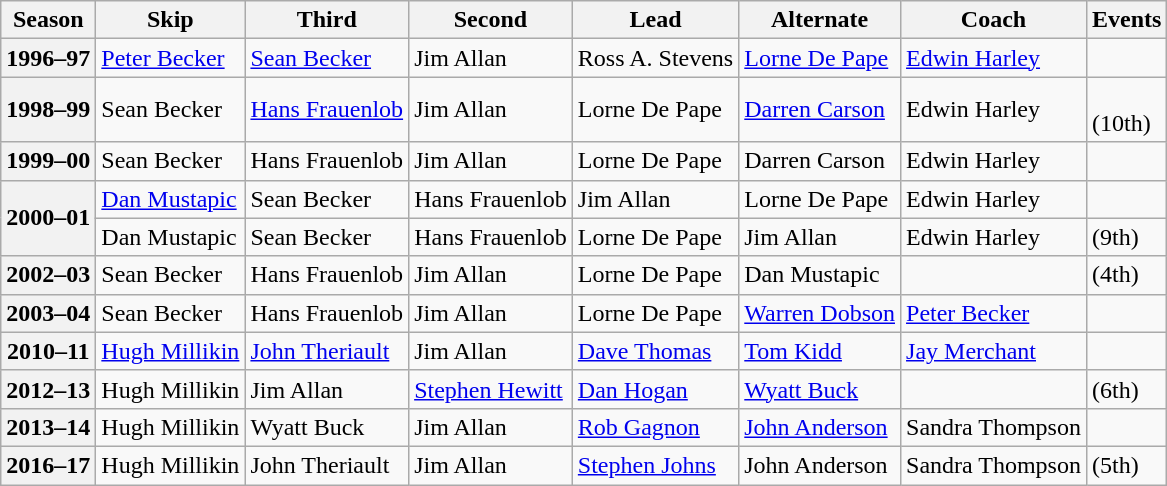<table class="wikitable">
<tr>
<th scope="col">Season</th>
<th scope="col">Skip</th>
<th scope="col">Third</th>
<th scope="col">Second</th>
<th scope="col">Lead</th>
<th scope="col">Alternate</th>
<th scope="col">Coach</th>
<th scope="col">Events</th>
</tr>
<tr>
<th scope="row">1996–97</th>
<td><a href='#'>Peter Becker</a></td>
<td><a href='#'>Sean Becker</a></td>
<td>Jim Allan</td>
<td>Ross A. Stevens</td>
<td><a href='#'>Lorne De Pape</a></td>
<td><a href='#'>Edwin Harley</a></td>
<td> </td>
</tr>
<tr>
<th scope="row">1998–99</th>
<td>Sean Becker</td>
<td><a href='#'>Hans Frauenlob</a></td>
<td>Jim Allan</td>
<td>Lorne De Pape</td>
<td><a href='#'>Darren Carson</a></td>
<td>Edwin Harley</td>
<td> <br> (10th)</td>
</tr>
<tr>
<th scope="row">1999–00</th>
<td>Sean Becker</td>
<td>Hans Frauenlob</td>
<td>Jim Allan</td>
<td>Lorne De Pape</td>
<td>Darren Carson</td>
<td>Edwin Harley</td>
<td> </td>
</tr>
<tr>
<th scope="row" rowspan=2>2000–01</th>
<td><a href='#'>Dan Mustapic</a></td>
<td>Sean Becker</td>
<td>Hans Frauenlob</td>
<td>Jim Allan</td>
<td>Lorne De Pape</td>
<td>Edwin Harley</td>
<td> </td>
</tr>
<tr>
<td>Dan Mustapic</td>
<td>Sean Becker</td>
<td>Hans Frauenlob</td>
<td>Lorne De Pape</td>
<td>Jim Allan</td>
<td>Edwin Harley</td>
<td> (9th)</td>
</tr>
<tr>
<th scope="row">2002–03</th>
<td>Sean Becker</td>
<td>Hans Frauenlob</td>
<td>Jim Allan</td>
<td>Lorne De Pape</td>
<td>Dan Mustapic</td>
<td></td>
<td> (4th)</td>
</tr>
<tr>
<th scope="row">2003–04</th>
<td>Sean Becker</td>
<td>Hans Frauenlob</td>
<td>Jim Allan</td>
<td>Lorne De Pape</td>
<td><a href='#'>Warren Dobson</a></td>
<td><a href='#'>Peter Becker</a></td>
<td> </td>
</tr>
<tr>
<th scope="row">2010–11</th>
<td><a href='#'>Hugh Millikin</a></td>
<td><a href='#'>John Theriault</a></td>
<td>Jim Allan</td>
<td><a href='#'>Dave Thomas</a></td>
<td><a href='#'>Tom Kidd</a></td>
<td><a href='#'>Jay Merchant</a></td>
<td> </td>
</tr>
<tr>
<th scope="row">2012–13</th>
<td>Hugh Millikin</td>
<td>Jim Allan</td>
<td><a href='#'>Stephen Hewitt</a></td>
<td><a href='#'>Dan Hogan</a></td>
<td><a href='#'>Wyatt Buck</a></td>
<td></td>
<td> (6th)</td>
</tr>
<tr>
<th scope="row">2013–14</th>
<td>Hugh Millikin</td>
<td>Wyatt Buck</td>
<td>Jim Allan</td>
<td><a href='#'>Rob Gagnon</a></td>
<td><a href='#'>John Anderson</a></td>
<td>Sandra Thompson</td>
<td> </td>
</tr>
<tr>
<th scope="row">2016–17</th>
<td>Hugh Millikin</td>
<td>John Theriault</td>
<td>Jim Allan</td>
<td><a href='#'>Stephen Johns</a></td>
<td>John Anderson</td>
<td>Sandra Thompson</td>
<td> (5th)</td>
</tr>
</table>
